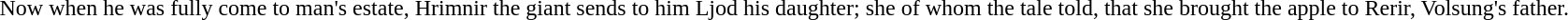<table>
<tr>
<td><br></td>
<td>Now when he was fully come to man's estate, Hrimnir the giant sends to him Ljod his daughter; she of whom the tale told, that she brought the apple to Rerir, Volsung's father.<br></td>
</tr>
</table>
